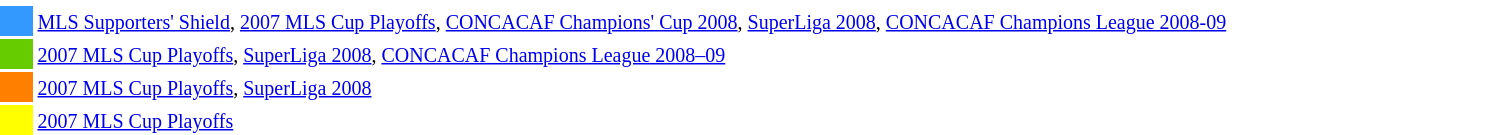<table style="width:80%;">
<tr>
<td style="width: 20px;"></td>
<td style="background:#fff;"></td>
</tr>
<tr>
<td style="background:#39f;"></td>
<td style="background:#fff;"><small><a href='#'>MLS Supporters' Shield</a>, <a href='#'>2007 MLS Cup Playoffs</a>, <a href='#'>CONCACAF Champions' Cup 2008</a>, <a href='#'>SuperLiga 2008</a>, <a href='#'>CONCACAF Champions League 2008-09</a></small></td>
</tr>
<tr>
<td style="background:#6c0;"></td>
<td style="background:#fff;"><small><a href='#'>2007 MLS Cup Playoffs</a>, <a href='#'>SuperLiga 2008</a>, <a href='#'>CONCACAF Champions League 2008–09</a></small></td>
</tr>
<tr>
<td style="background:#ff7f00;"></td>
<td style="background:#fff;"><small><a href='#'>2007 MLS Cup Playoffs</a>, <a href='#'>SuperLiga 2008</a></small></td>
</tr>
<tr>
<td style="background:#ff0;"></td>
<td style="background:#fff;"><small><a href='#'>2007 MLS Cup Playoffs</a></small></td>
</tr>
</table>
